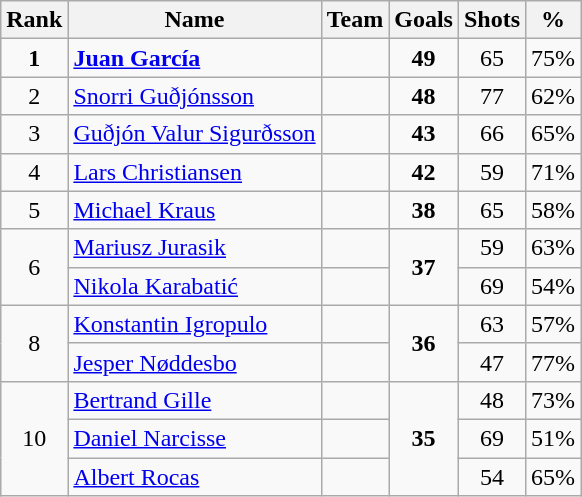<table class="wikitable" style="text-align: center;">
<tr>
<th>Rank</th>
<th>Name</th>
<th>Team</th>
<th>Goals</th>
<th>Shots</th>
<th>%</th>
</tr>
<tr>
<td><strong>1</strong></td>
<td align="left"><strong><a href='#'>Juan García</a></strong></td>
<td align="left"><strong></strong></td>
<td><strong>49</strong></td>
<td>65</td>
<td>75%</td>
</tr>
<tr>
<td>2</td>
<td align="left"><a href='#'>Snorri Guðjónsson</a></td>
<td align="left"></td>
<td><strong>48</strong></td>
<td>77</td>
<td>62%</td>
</tr>
<tr>
<td>3</td>
<td align="left"><a href='#'>Guðjón Valur Sigurðsson</a></td>
<td align="left"></td>
<td><strong>43</strong></td>
<td>66</td>
<td>65%</td>
</tr>
<tr>
<td>4</td>
<td align="left"><a href='#'>Lars Christiansen</a></td>
<td align="left"></td>
<td><strong>42</strong></td>
<td>59</td>
<td>71%</td>
</tr>
<tr>
<td>5</td>
<td align="left"><a href='#'>Michael Kraus</a></td>
<td align="left"></td>
<td><strong>38</strong></td>
<td>65</td>
<td>58%</td>
</tr>
<tr>
<td rowspan="2">6</td>
<td align="left"><a href='#'>Mariusz Jurasik</a></td>
<td align="left"></td>
<td rowspan="2"><strong>37</strong></td>
<td>59</td>
<td>63%</td>
</tr>
<tr>
<td align="left"><a href='#'>Nikola Karabatić</a></td>
<td align="left"></td>
<td>69</td>
<td>54%</td>
</tr>
<tr>
<td rowspan="2">8</td>
<td align="left"><a href='#'>Konstantin Igropulo</a></td>
<td align="left"></td>
<td rowspan="2"><strong>36</strong></td>
<td>63</td>
<td>57%</td>
</tr>
<tr>
<td align="left"><a href='#'>Jesper Nøddesbo</a></td>
<td align="left"></td>
<td>47</td>
<td>77%</td>
</tr>
<tr>
<td rowspan="3">10</td>
<td align="left"><a href='#'>Bertrand Gille</a></td>
<td align="left"></td>
<td rowspan="3"><strong>35</strong></td>
<td>48</td>
<td>73%</td>
</tr>
<tr>
<td align="left"><a href='#'>Daniel Narcisse</a></td>
<td align="left"></td>
<td>69</td>
<td>51%</td>
</tr>
<tr>
<td align="left"><a href='#'>Albert Rocas</a></td>
<td align="left"></td>
<td>54</td>
<td>65%</td>
</tr>
</table>
